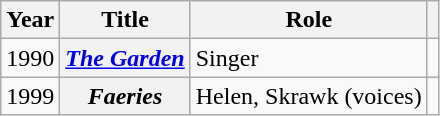<table class="wikitable plainrowheaders">
<tr>
<th scope="col">Year</th>
<th scope="col">Title</th>
<th scope="col">Role</th>
<th scope="col" class="unsortable"></th>
</tr>
<tr>
<td>1990</td>
<th scope="row"><em><a href='#'>The Garden</a></em></th>
<td>Singer</td>
<td></td>
</tr>
<tr>
<td>1999</td>
<th scope="row"><em>Faeries</em></th>
<td>Helen, Skrawk (voices)</td>
<td></td>
</tr>
</table>
